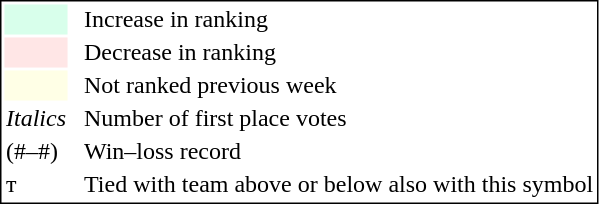<table style="border:1px solid black;">
<tr>
<td style="background:#D8FFEB; width:20px;"></td>
<td> </td>
<td>Increase in ranking</td>
</tr>
<tr>
<td style="background:#FFE6E6; width:20px;"></td>
<td> </td>
<td>Decrease in ranking</td>
</tr>
<tr>
<td style="background:#FFFFE6; width:20px;"></td>
<td> </td>
<td>Not ranked previous week</td>
</tr>
<tr>
<td><em>Italics</em></td>
<td> </td>
<td>Number of first place votes</td>
</tr>
<tr>
<td>(#–#)</td>
<td> </td>
<td>Win–loss record</td>
</tr>
<tr>
<td>т</td>
<td></td>
<td>Tied with team above or below also with this symbol</td>
</tr>
</table>
